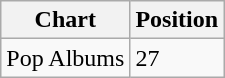<table class="wikitable">
<tr>
<th align="left">Chart</th>
<th align="left">Position</th>
</tr>
<tr>
<td align="left">Pop Albums</td>
<td align="left">27</td>
</tr>
</table>
